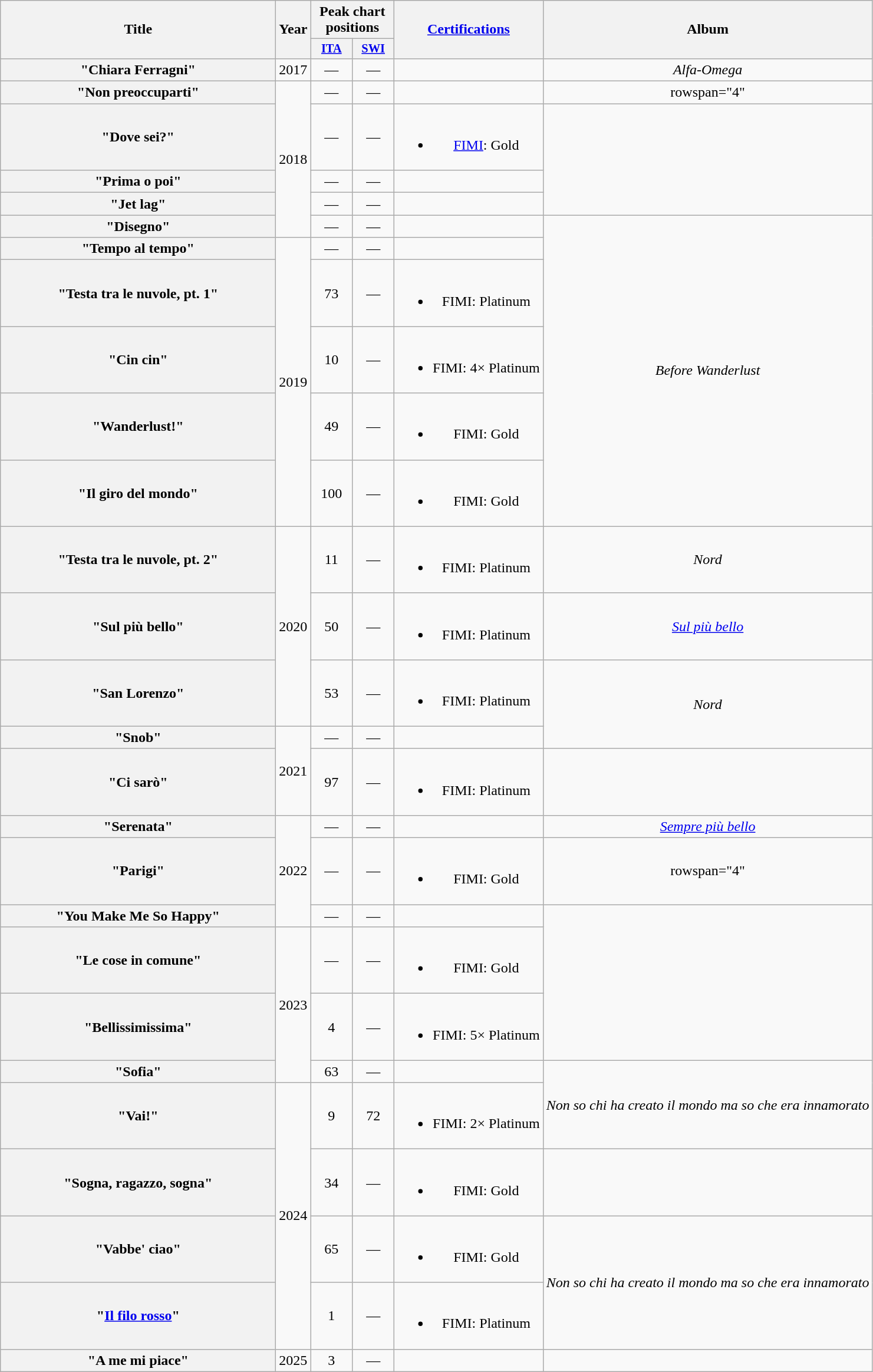<table class="wikitable plainrowheaders" style="text-align:center;">
<tr>
<th scope="col" rowspan="2" style="width:19em;">Title</th>
<th scope="col" rowspan="2" style="width:1em;">Year</th>
<th scope="col" colspan="2">Peak chart positions</th>
<th scope="col" rowspan="2"><a href='#'>Certifications</a></th>
<th scope="col" rowspan="2">Album</th>
</tr>
<tr>
<th scope="col" style="width:3em;font-size:85%;"><a href='#'>ITA</a><br></th>
<th scope="col" style="width:3em;font-size:85%;"><a href='#'>SWI</a><br></th>
</tr>
<tr>
<th scope="row">"Chiara Ferragni"<br></th>
<td>2017</td>
<td>—</td>
<td>—</td>
<td></td>
<td><em>Alfa-Omega</em></td>
</tr>
<tr>
<th scope="row">"Non preoccuparti"</th>
<td rowspan="5">2018</td>
<td>—</td>
<td>—</td>
<td></td>
<td>rowspan="4" </td>
</tr>
<tr>
<th scope="row">"Dove sei?"</th>
<td>—</td>
<td>—</td>
<td><br><ul><li><a href='#'>FIMI</a>: Gold</li></ul></td>
</tr>
<tr>
<th scope="row">"Prima o poi"<br></th>
<td>—</td>
<td>—</td>
<td></td>
</tr>
<tr>
<th scope="row">"Jet lag"</th>
<td>—</td>
<td>—</td>
<td></td>
</tr>
<tr>
<th scope="row">"Disegno"</th>
<td>—</td>
<td>—</td>
<td></td>
<td rowspan="6"><em>Before Wanderlust</em></td>
</tr>
<tr>
<th scope="row">"Tempo al tempo"</th>
<td rowspan="5">2019</td>
<td>—</td>
<td>—</td>
<td></td>
</tr>
<tr>
<th scope="row">"Testa tra le nuvole, pt. 1"</th>
<td>73</td>
<td>—</td>
<td><br><ul><li>FIMI: Platinum</li></ul></td>
</tr>
<tr>
<th scope="row">"Cin cin"</th>
<td>10</td>
<td>—</td>
<td><br><ul><li>FIMI: 4× Platinum</li></ul></td>
</tr>
<tr>
<th scope="row">"Wanderlust!"</th>
<td>49</td>
<td>—</td>
<td><br><ul><li>FIMI: Gold</li></ul></td>
</tr>
<tr>
<th scope="row">"Il giro del mondo"</th>
<td>100</td>
<td>—</td>
<td><br><ul><li>FIMI: Gold</li></ul></td>
</tr>
<tr>
<th scope="row">"Testa tra le nuvole, pt. 2"</th>
<td rowspan="3">2020</td>
<td>11</td>
<td>—</td>
<td><br><ul><li>FIMI: Platinum</li></ul></td>
<td><em>Nord</em></td>
</tr>
<tr>
<th scope="row">"Sul più bello"</th>
<td>50</td>
<td>—</td>
<td><br><ul><li>FIMI: Platinum</li></ul></td>
<td><em><a href='#'>Sul più bello</a></em></td>
</tr>
<tr>
<th scope="row">"San Lorenzo"<br></th>
<td>53</td>
<td>—</td>
<td><br><ul><li>FIMI: Platinum</li></ul></td>
<td rowspan="2"><em>Nord</em></td>
</tr>
<tr>
<th scope="row">"Snob"<br></th>
<td rowspan="2">2021</td>
<td>—</td>
<td>—</td>
<td></td>
</tr>
<tr>
<th scope="row">"Ci sarò"</th>
<td>97</td>
<td>—</td>
<td><br><ul><li>FIMI: Platinum</li></ul></td>
<td></td>
</tr>
<tr>
<th scope="row">"Serenata"</th>
<td rowspan="3">2022</td>
<td>—</td>
<td>—</td>
<td></td>
<td><em><a href='#'>Sempre più bello</a></em></td>
</tr>
<tr>
<th scope="row">"Parigi"</th>
<td>—</td>
<td>—</td>
<td><br><ul><li>FIMI: Gold</li></ul></td>
<td>rowspan="4" </td>
</tr>
<tr>
<th scope="row">"You Make Me So Happy"</th>
<td>—</td>
<td>—</td>
<td></td>
</tr>
<tr>
<th scope="row">"Le cose in comune"</th>
<td rowspan="3">2023</td>
<td>—</td>
<td>—</td>
<td><br><ul><li>FIMI: Gold</li></ul></td>
</tr>
<tr>
<th scope="row">"Bellissimissima"</th>
<td>4</td>
<td>—</td>
<td><br><ul><li>FIMI: 5× Platinum</li></ul></td>
</tr>
<tr>
<th scope="row">"Sofia"</th>
<td>63</td>
<td>—</td>
<td></td>
<td rowspan="2"><em>Non so chi ha creato il mondo ma so che era innamorato</em></td>
</tr>
<tr>
<th scope="row">"Vai!"</th>
<td rowspan="4">2024</td>
<td>9</td>
<td>72</td>
<td><br><ul><li>FIMI: 2× Platinum</li></ul></td>
</tr>
<tr>
<th scope="row">"Sogna, ragazzo, sogna"<br></th>
<td>34</td>
<td>—</td>
<td><br><ul><li>FIMI: Gold</li></ul></td>
<td></td>
</tr>
<tr>
<th scope="row">"Vabbe' ciao"</th>
<td>65</td>
<td>—</td>
<td><br><ul><li>FIMI: Gold</li></ul></td>
<td rowspan="2"><em>Non so chi ha creato il mondo ma so che era innamorato</em></td>
</tr>
<tr>
<th scope="row">"<a href='#'>Il filo rosso</a>"</th>
<td>1<br></td>
<td>—</td>
<td><br><ul><li>FIMI: Platinum</li></ul></td>
</tr>
<tr>
<th scope="row">"A me mi piace"<br></th>
<td>2025</td>
<td>3<br></td>
<td>—</td>
<td></td>
<td></td>
</tr>
</table>
